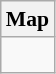<table class="wikitable" style="font-size:90%;">
<tr>
<th colspan="6">Map</th>
</tr>
<tr>
<td colspan="6" rowspan="11"><div><br> 




</div></td>
</tr>
</table>
